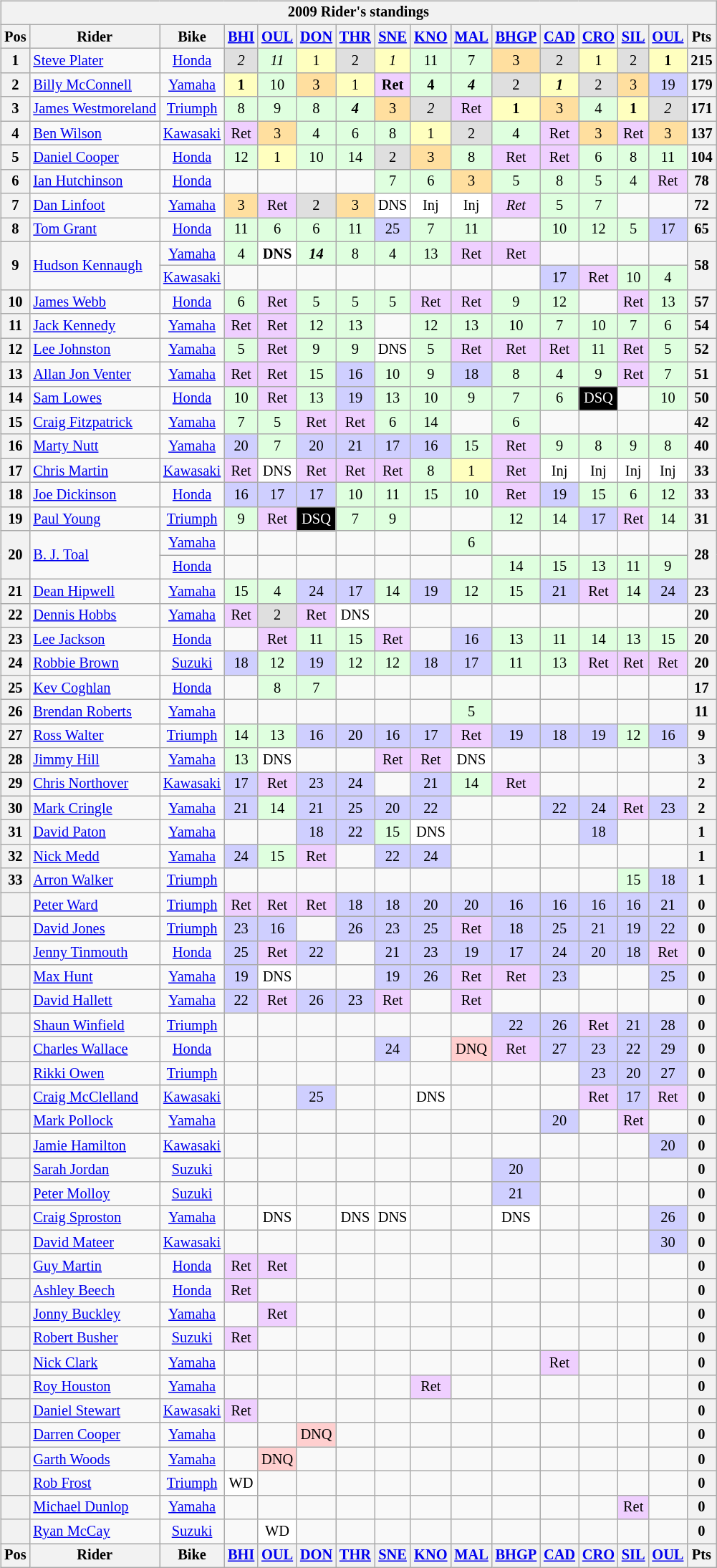<table>
<tr>
<td><br><table class="wikitable" style="font-size: 85%; text-align: center">
<tr>
<th colspan=32>2009 Rider's standings</th>
</tr>
<tr valign="top">
<th valign="middle">Pos</th>
<th valign="middle">Rider</th>
<th valign="middle">Bike</th>
<th><a href='#'>BHI</a><br></th>
<th><a href='#'>OUL</a><br></th>
<th><a href='#'>DON</a><br></th>
<th><a href='#'>THR</a><br></th>
<th><a href='#'>SNE</a><br></th>
<th><a href='#'>KNO</a><br></th>
<th><a href='#'>MAL</a><br></th>
<th><a href='#'>BHGP</a><br></th>
<th><a href='#'>CAD</a><br></th>
<th><a href='#'>CRO</a><br></th>
<th><a href='#'>SIL</a><br></th>
<th><a href='#'>OUL</a><br></th>
<th valign="middle">Pts</th>
</tr>
<tr>
<th>1</th>
<td align="left"> <a href='#'>Steve Plater</a></td>
<td><a href='#'>Honda</a></td>
<td style="background:#DFDFDF;"><em>2</em></td>
<td style="background:#DFFFDF;"><em>11</em></td>
<td style="background:#FFFFBF;">1</td>
<td style="background:#DFDFDF;">2</td>
<td style="background:#FFFFBF;"><em>1</em></td>
<td style="background:#DFFFDF;">11</td>
<td style="background:#DFFFDF;">7</td>
<td style="background:#FFDF9F;">3</td>
<td style="background:#DFDFDF;">2</td>
<td style="background:#FFFFBF;">1</td>
<td style="background:#DFDFDF;">2</td>
<td style="background:#FFFFBF;"><strong>1</strong></td>
<th>215</th>
</tr>
<tr>
<th>2</th>
<td align="left"> <a href='#'>Billy McConnell</a></td>
<td><a href='#'>Yamaha</a></td>
<td style="background:#FFFFBF;"><strong>1</strong></td>
<td style="background:#DFFFDF;">10</td>
<td style="background:#FFDF9F;">3</td>
<td style="background:#FFFFBF;">1</td>
<td style="background:#efcfff;"><strong>Ret</strong></td>
<td style="background:#DFFFDF;"><strong>4</strong></td>
<td style="background:#DFFFDF;"><strong><em>4</em></strong></td>
<td style="background:#DFDFDF;">2</td>
<td style="background:#FFFFBF;"><strong><em>1</em></strong></td>
<td style="background:#DFDFDF;">2</td>
<td style="background:#FFDF9F;">3</td>
<td style="background:#CFCFFF;">19</td>
<th>179</th>
</tr>
<tr>
<th>3</th>
<td align="left"> <a href='#'>James Westmoreland</a></td>
<td><a href='#'>Triumph</a></td>
<td style="background:#DFFFDF;">8</td>
<td style="background:#DFFFDF;">9</td>
<td style="background:#DFFFDF;">8</td>
<td style="background:#DFFFDF;"><strong><em>4</em></strong></td>
<td style="background:#FFDF9F;">3</td>
<td style="background:#DFDFDF;"><em>2</em></td>
<td style="background:#efcfff;">Ret</td>
<td style="background:#FFFFBF;"><strong>1</strong></td>
<td style="background:#FFDF9F;">3</td>
<td style="background:#DFFFDF;">4</td>
<td style="background:#FFFFBF;"><strong>1</strong></td>
<td style="background:#DFDFDF;"><em>2</em></td>
<th>171</th>
</tr>
<tr>
<th>4</th>
<td align="left"> <a href='#'>Ben Wilson</a></td>
<td><a href='#'>Kawasaki</a></td>
<td style="background:#efcfff;">Ret</td>
<td style="background:#FFDF9F;">3</td>
<td style="background:#DFFFDF;">4</td>
<td style="background:#DFFFDF;">6</td>
<td style="background:#DFFFDF;">8</td>
<td style="background:#FFFFBF;">1</td>
<td style="background:#DFDFDF;">2</td>
<td style="background:#DFFFDF;">4</td>
<td style="background:#efcfff;">Ret</td>
<td style="background:#FFDF9F;">3</td>
<td style="background:#efcfff;">Ret</td>
<td style="background:#FFDF9F;">3</td>
<th>137</th>
</tr>
<tr>
<th>5</th>
<td align="left"> <a href='#'>Daniel Cooper</a></td>
<td><a href='#'>Honda</a></td>
<td style="background:#DFFFDF;">12</td>
<td style="background:#FFFFBF;">1</td>
<td style="background:#DFFFDF;">10</td>
<td style="background:#DFFFDF;">14</td>
<td style="background:#DFDFDF;">2</td>
<td style="background:#FFDF9F;">3</td>
<td style="background:#DFFFDF;">8</td>
<td style="background:#efcfff;">Ret</td>
<td style="background:#efcfff;">Ret</td>
<td style="background:#DFFFDF;">6</td>
<td style="background:#DFFFDF;">8</td>
<td style="background:#DFFFDF;">11</td>
<th>104</th>
</tr>
<tr>
<th>6</th>
<td align="left"> <a href='#'>Ian Hutchinson</a></td>
<td><a href='#'>Honda</a></td>
<td></td>
<td></td>
<td></td>
<td></td>
<td style="background:#DFFFDF;">7</td>
<td style="background:#DFFFDF;">6</td>
<td style="background:#FFDF9F;">3</td>
<td style="background:#DFFFDF;">5</td>
<td style="background:#DFFFDF;">8</td>
<td style="background:#DFFFDF;">5</td>
<td style="background:#DFFFDF;">4</td>
<td style="background:#efcfff;">Ret</td>
<th>78</th>
</tr>
<tr>
<th>7</th>
<td align="left"> <a href='#'>Dan Linfoot</a></td>
<td><a href='#'>Yamaha</a></td>
<td style="background:#FFDF9F;">3</td>
<td style="background:#efcfff;">Ret</td>
<td style="background:#DFDFDF;">2</td>
<td style="background:#FFDF9F;">3</td>
<td style="background:#FFFFFF;">DNS</td>
<td style="background:#FFFFFF;">Inj</td>
<td style="background:#FFFFFF;">Inj</td>
<td style="background:#efcfff;"><em>Ret</em></td>
<td style="background:#DFFFDF;">5</td>
<td style="background:#DFFFDF;">7</td>
<td></td>
<td></td>
<th>72</th>
</tr>
<tr>
<th>8</th>
<td align="left"> <a href='#'>Tom Grant</a></td>
<td><a href='#'>Honda</a></td>
<td style="background:#DFFFDF;">11</td>
<td style="background:#DFFFDF;">6</td>
<td style="background:#DFFFDF;">6</td>
<td style="background:#DFFFDF;">11</td>
<td style="background:#CFCFFF;">25</td>
<td style="background:#DFFFDF;">7</td>
<td style="background:#DFFFDF;">11</td>
<td></td>
<td style="background:#DFFFDF;">10</td>
<td style="background:#DFFFDF;">12</td>
<td style="background:#DFFFDF;">5</td>
<td style="background:#CFCFFF;">17</td>
<th>65</th>
</tr>
<tr>
<th rowspan=2>9</th>
<td align="left" rowspan=2> <a href='#'>Hudson Kennaugh</a></td>
<td><a href='#'>Yamaha</a></td>
<td style="background:#DFFFDF;">4</td>
<td style="background:#FFFFFF;"><strong>DNS</strong></td>
<td style="background:#DFFFDF;"><strong><em>14</em></strong></td>
<td style="background:#DFFFDF;">8</td>
<td style="background:#DFFFDF;">4</td>
<td style="background:#DFFFDF;">13</td>
<td style="background:#efcfff;">Ret</td>
<td style="background:#efcfff;">Ret</td>
<td></td>
<td></td>
<td></td>
<td></td>
<th rowspan=2>58</th>
</tr>
<tr>
<td><a href='#'>Kawasaki</a></td>
<td></td>
<td></td>
<td></td>
<td></td>
<td></td>
<td></td>
<td></td>
<td></td>
<td style="background:#CFCFFF;">17</td>
<td style="background:#efcfff;">Ret</td>
<td style="background:#DFFFDF;">10</td>
<td style="background:#DFFFDF;">4</td>
</tr>
<tr>
<th>10</th>
<td align="left"> <a href='#'>James Webb</a></td>
<td><a href='#'>Honda</a></td>
<td style="background:#DFFFDF;">6</td>
<td style="background:#efcfff;">Ret</td>
<td style="background:#DFFFDF;">5</td>
<td style="background:#DFFFDF;">5</td>
<td style="background:#DFFFDF;">5</td>
<td style="background:#efcfff;">Ret</td>
<td style="background:#efcfff;">Ret</td>
<td style="background:#DFFFDF;">9</td>
<td style="background:#DFFFDF;">12</td>
<td></td>
<td style="background:#efcfff;">Ret</td>
<td style="background:#DFFFDF;">13</td>
<th>57</th>
</tr>
<tr>
<th>11</th>
<td align="left"> <a href='#'>Jack Kennedy</a></td>
<td><a href='#'>Yamaha</a></td>
<td style="background:#efcfff;">Ret</td>
<td style="background:#efcfff;">Ret</td>
<td style="background:#DFFFDF;">12</td>
<td style="background:#DFFFDF;">13</td>
<td></td>
<td style="background:#DFFFDF;">12</td>
<td style="background:#DFFFDF;">13</td>
<td style="background:#DFFFDF;">10</td>
<td style="background:#DFFFDF;">7</td>
<td style="background:#DFFFDF;">10</td>
<td style="background:#DFFFDF;">7</td>
<td style="background:#DFFFDF;">6</td>
<th>54</th>
</tr>
<tr>
<th>12</th>
<td align="left"> <a href='#'>Lee Johnston</a></td>
<td><a href='#'>Yamaha</a></td>
<td style="background:#DFFFDF;">5</td>
<td style="background:#efcfff;">Ret</td>
<td style="background:#DFFFDF;">9</td>
<td style="background:#DFFFDF;">9</td>
<td style="background:#FFFFFF;">DNS</td>
<td style="background:#DFFFDF;">5</td>
<td style="background:#efcfff;">Ret</td>
<td style="background:#efcfff;">Ret</td>
<td style="background:#efcfff;">Ret</td>
<td style="background:#DFFFDF;">11</td>
<td style="background:#efcfff;">Ret</td>
<td style="background:#DFFFDF;">5</td>
<th>52</th>
</tr>
<tr>
<th>13</th>
<td align="left"> <a href='#'>Allan Jon Venter</a></td>
<td><a href='#'>Yamaha</a></td>
<td style="background:#efcfff;">Ret</td>
<td style="background:#efcfff;">Ret</td>
<td style="background:#DFFFDF;">15</td>
<td style="background:#CFCFFF;">16</td>
<td style="background:#DFFFDF;">10</td>
<td style="background:#DFFFDF;">9</td>
<td style="background:#CFCFFF;">18</td>
<td style="background:#DFFFDF;">8</td>
<td style="background:#DFFFDF;">4</td>
<td style="background:#DFFFDF;">9</td>
<td style="background:#efcfff;">Ret</td>
<td style="background:#DFFFDF;">7</td>
<th>51</th>
</tr>
<tr>
<th>14</th>
<td align="left"> <a href='#'>Sam Lowes</a></td>
<td><a href='#'>Honda</a></td>
<td style="background:#DFFFDF;">10</td>
<td style="background:#efcfff;">Ret</td>
<td style="background:#DFFFDF;">13</td>
<td style="background:#CFCFFF;">19</td>
<td style="background:#DFFFDF;">13</td>
<td style="background:#DFFFDF;">10</td>
<td style="background:#DFFFDF;">9</td>
<td style="background:#DFFFDF;">7</td>
<td style="background:#DFFFDF;">6</td>
<td style="background:black; color:white;">DSQ</td>
<td></td>
<td style="background:#DFFFDF;">10</td>
<th>50</th>
</tr>
<tr>
<th>15</th>
<td align="left"> <a href='#'>Craig Fitzpatrick</a></td>
<td><a href='#'>Yamaha</a></td>
<td style="background:#DFFFDF;">7</td>
<td style="background:#DFFFDF;">5</td>
<td style="background:#efcfff;">Ret</td>
<td style="background:#efcfff;">Ret</td>
<td style="background:#DFFFDF;">6</td>
<td style="background:#DFFFDF;">14</td>
<td></td>
<td style="background:#DFFFDF;">6</td>
<td></td>
<td></td>
<td></td>
<td></td>
<th>42</th>
</tr>
<tr>
<th>16</th>
<td align="left"> <a href='#'>Marty Nutt</a></td>
<td><a href='#'>Yamaha</a></td>
<td style="background:#CFCFFF;">20</td>
<td style="background:#DFFFDF;">7</td>
<td style="background:#CFCFFF;">20</td>
<td style="background:#CFCFFF;">21</td>
<td style="background:#CFCFFF;">17</td>
<td style="background:#CFCFFF;">16</td>
<td style="background:#DFFFDF;">15</td>
<td style="background:#efcfff;">Ret</td>
<td style="background:#DFFFDF;">9</td>
<td style="background:#DFFFDF;">8</td>
<td style="background:#DFFFDF;">9</td>
<td style="background:#DFFFDF;">8</td>
<th>40</th>
</tr>
<tr>
<th>17</th>
<td align="left"> <a href='#'>Chris Martin</a></td>
<td><a href='#'>Kawasaki</a></td>
<td style="background:#efcfff;">Ret</td>
<td style="background:#ffffff;">DNS</td>
<td style="background:#efcfff;">Ret</td>
<td style="background:#efcfff;">Ret</td>
<td style="background:#efcfff;">Ret</td>
<td style="background:#DFFFDF;">8</td>
<td style="background:#FFFFBF;">1</td>
<td style="background:#efcfff;">Ret</td>
<td style="background:#ffffff;">Inj</td>
<td style="background:#ffffff;">Inj</td>
<td style="background:#ffffff;">Inj</td>
<td style="background:#ffffff;">Inj</td>
<th>33</th>
</tr>
<tr>
<th>18</th>
<td align="left"> <a href='#'>Joe Dickinson</a></td>
<td><a href='#'>Honda</a></td>
<td style="background:#CFCFFF;">16</td>
<td style="background:#CFCFFF;">17</td>
<td style="background:#CFCFFF;">17</td>
<td style="background:#DFFFDF;">10</td>
<td style="background:#DFFFDF;">11</td>
<td style="background:#DFFFDF;">15</td>
<td style="background:#DFFFDF;">10</td>
<td style="background:#efcfff;">Ret</td>
<td style="background:#CFCFFF;">19</td>
<td style="background:#DFFFDF;">15</td>
<td style="background:#DFFFDF;">6</td>
<td style="background:#DFFFDF;">12</td>
<th>33</th>
</tr>
<tr>
<th>19</th>
<td align="left"> <a href='#'>Paul Young</a></td>
<td><a href='#'>Triumph</a></td>
<td style="background:#DFFFDF;">9</td>
<td style="background:#efcfff;">Ret</td>
<td style="background:black; color:white;">DSQ</td>
<td style="background:#DFFFDF;">7</td>
<td style="background:#DFFFDF;">9</td>
<td></td>
<td></td>
<td style="background:#DFFFDF;">12</td>
<td style="background:#DFFFDF;">14</td>
<td style="background:#CFCFFF;">17</td>
<td style="background:#efcfff;">Ret</td>
<td style="background:#DFFFDF;">14</td>
<th>31</th>
</tr>
<tr>
<th rowspan=2>20</th>
<td align="left" rowspan=2> <a href='#'>B. J. Toal</a></td>
<td><a href='#'>Yamaha</a></td>
<td></td>
<td></td>
<td></td>
<td></td>
<td></td>
<td></td>
<td style="background:#DFFFDF;">6</td>
<td></td>
<td></td>
<td></td>
<td></td>
<td></td>
<th rowspan=2>28</th>
</tr>
<tr>
<td><a href='#'>Honda</a></td>
<td></td>
<td></td>
<td></td>
<td></td>
<td></td>
<td></td>
<td></td>
<td style="background:#DFFFDF;">14</td>
<td style="background:#DFFFDF;">15</td>
<td style="background:#DFFFDF;">13</td>
<td style="background:#DFFFDF;">11</td>
<td style="background:#DFFFDF;">9</td>
</tr>
<tr>
<th>21</th>
<td align="left"> <a href='#'>Dean Hipwell</a></td>
<td><a href='#'>Yamaha</a></td>
<td style="background:#DFFFDF;">15</td>
<td style="background:#DFFFDF;">4</td>
<td style="background:#CFCFFF;">24</td>
<td style="background:#CFCFFF;">17</td>
<td style="background:#DFFFDF;">14</td>
<td style="background:#CFCFFF;">19</td>
<td style="background:#DFFFDF;">12</td>
<td style="background:#DFFFDF;">15</td>
<td style="background:#CFCFFF;">21</td>
<td style="background:#efcfff;">Ret</td>
<td style="background:#DFFFDF;">14</td>
<td style="background:#CFCFFF;">24</td>
<th>23</th>
</tr>
<tr>
<th>22</th>
<td align="left"> <a href='#'>Dennis Hobbs</a></td>
<td><a href='#'>Yamaha</a></td>
<td style="background:#efcfff;">Ret</td>
<td style="background:#DFDFDF;">2</td>
<td style="background:#efcfff;">Ret</td>
<td style="background:#ffffff;">DNS</td>
<td></td>
<td></td>
<td></td>
<td></td>
<td></td>
<td></td>
<td></td>
<td></td>
<th>20</th>
</tr>
<tr>
<th>23</th>
<td align="left"> <a href='#'>Lee Jackson</a></td>
<td><a href='#'>Honda</a></td>
<td></td>
<td style="background:#efcfff;">Ret</td>
<td style="background:#DFFFDF;">11</td>
<td style="background:#DFFFDF;">15</td>
<td style="background:#efcfff;">Ret</td>
<td></td>
<td style="background:#CFCFFF;">16</td>
<td style="background:#DFFFDF;">13</td>
<td style="background:#DFFFDF;">11</td>
<td style="background:#DFFFDF;">14</td>
<td style="background:#DFFFDF;">13</td>
<td style="background:#DFFFDF;">15</td>
<th>20</th>
</tr>
<tr>
<th>24</th>
<td align="left"> <a href='#'>Robbie Brown</a></td>
<td><a href='#'>Suzuki</a></td>
<td style="background:#CFCFFF;">18</td>
<td style="background:#DFFFDF;">12</td>
<td style="background:#CFCFFF;">19</td>
<td style="background:#DFFFDF;">12</td>
<td style="background:#DFFFDF;">12</td>
<td style="background:#CFCFFF;">18</td>
<td style="background:#CFCFFF;">17</td>
<td style="background:#DFFFDF;">11</td>
<td style="background:#DFFFDF;">13</td>
<td style="background:#efcfff;">Ret</td>
<td style="background:#efcfff;">Ret</td>
<td style="background:#efcfff;">Ret</td>
<th>20</th>
</tr>
<tr>
<th>25</th>
<td align="left"> <a href='#'>Kev Coghlan</a></td>
<td><a href='#'>Honda</a></td>
<td></td>
<td style="background:#DFFFDF;">8</td>
<td style="background:#DFFFDF;">7</td>
<td></td>
<td></td>
<td></td>
<td></td>
<td></td>
<td></td>
<td></td>
<td></td>
<td></td>
<th>17</th>
</tr>
<tr>
<th>26</th>
<td align="left"> <a href='#'>Brendan Roberts</a></td>
<td><a href='#'>Yamaha</a></td>
<td></td>
<td></td>
<td></td>
<td></td>
<td></td>
<td></td>
<td style="background:#DFFFDF;">5</td>
<td></td>
<td></td>
<td></td>
<td></td>
<td></td>
<th>11</th>
</tr>
<tr>
<th>27</th>
<td align="left"> <a href='#'>Ross Walter</a></td>
<td><a href='#'>Triumph</a></td>
<td style="background:#DFFFDF;">14</td>
<td style="background:#DFFFDF;">13</td>
<td style="background:#CFCFFF;">16</td>
<td style="background:#CFCFFF;">20</td>
<td style="background:#CFCFFF;">16</td>
<td style="background:#CFCFFF;">17</td>
<td style="background:#efcfff;">Ret</td>
<td style="background:#CFCFFF;">19</td>
<td style="background:#CFCFFF;">18</td>
<td style="background:#CFCFFF;">19</td>
<td style="background:#DFFFDF;">12</td>
<td style="background:#CFCFFF;">16</td>
<th>9</th>
</tr>
<tr>
<th>28</th>
<td align="left"> <a href='#'>Jimmy Hill</a></td>
<td><a href='#'>Yamaha</a></td>
<td style="background:#DFFFDF;">13</td>
<td style="background:#FFFFFF;">DNS</td>
<td></td>
<td></td>
<td style="background:#efcfff;">Ret</td>
<td style="background:#efcfff;">Ret</td>
<td style="background:#FFFFFF;">DNS</td>
<td></td>
<td></td>
<td></td>
<td></td>
<td></td>
<th>3</th>
</tr>
<tr>
<th>29</th>
<td align="left"> <a href='#'>Chris Northover</a></td>
<td><a href='#'>Kawasaki</a></td>
<td style="background:#CFCFFF;">17</td>
<td style="background:#efcfff;">Ret</td>
<td style="background:#CFCFFF;">23</td>
<td style="background:#CFCFFF;">24</td>
<td></td>
<td style="background:#CFCFFF;">21</td>
<td style="background:#DFFFDF;">14</td>
<td style="background:#efcfff;">Ret</td>
<td></td>
<td></td>
<td></td>
<td></td>
<th>2</th>
</tr>
<tr>
<th>30</th>
<td align="left"> <a href='#'>Mark Cringle</a></td>
<td><a href='#'>Yamaha</a></td>
<td style="background:#CFCFFF;">21</td>
<td style="background:#DFFFDF;">14</td>
<td style="background:#CFCFFF;">21</td>
<td style="background:#CFCFFF;">25</td>
<td style="background:#CFCFFF;">20</td>
<td style="background:#CFCFFF;">22</td>
<td></td>
<td></td>
<td style="background:#CFCFFF;">22</td>
<td style="background:#CFCFFF;">24</td>
<td style="background:#efcfff;">Ret</td>
<td style="background:#CFCFFF;">23</td>
<th>2</th>
</tr>
<tr>
<th>31</th>
<td align="left"> <a href='#'>David Paton</a></td>
<td><a href='#'>Yamaha</a></td>
<td></td>
<td></td>
<td style="background:#CFCFFF;">18</td>
<td style="background:#CFCFFF;">22</td>
<td style="background:#DFFFDF;">15</td>
<td style="background:#FFFFFF;">DNS</td>
<td></td>
<td></td>
<td></td>
<td style="background:#CFCFFF;">18</td>
<td></td>
<td></td>
<th>1</th>
</tr>
<tr>
<th>32</th>
<td align="left"> <a href='#'>Nick Medd</a></td>
<td><a href='#'>Yamaha</a></td>
<td style="background:#CFCFFF;">24</td>
<td style="background:#DFFFDF;">15</td>
<td style="background:#efcfff;">Ret</td>
<td></td>
<td style="background:#CFCFFF;">22</td>
<td style="background:#CFCFFF;">24</td>
<td></td>
<td></td>
<td></td>
<td></td>
<td></td>
<td></td>
<th>1</th>
</tr>
<tr>
<th>33</th>
<td align="left"> <a href='#'>Arron Walker</a></td>
<td><a href='#'>Triumph</a></td>
<td></td>
<td></td>
<td></td>
<td></td>
<td></td>
<td></td>
<td></td>
<td></td>
<td></td>
<td></td>
<td style="background:#DFFFDF;">15</td>
<td style="background:#CFCFFF;">18</td>
<th>1</th>
</tr>
<tr>
<th></th>
<td align="left"> <a href='#'>Peter Ward</a></td>
<td><a href='#'>Triumph</a></td>
<td style="background:#efcfff;">Ret</td>
<td style="background:#efcfff;">Ret</td>
<td style="background:#efcfff;">Ret</td>
<td style="background:#CFCFFF;">18</td>
<td style="background:#CFCFFF;">18</td>
<td style="background:#CFCFFF;">20</td>
<td style="background:#CFCFFF;">20</td>
<td style="background:#CFCFFF;">16</td>
<td style="background:#CFCFFF;">16</td>
<td style="background:#CFCFFF;">16</td>
<td style="background:#CFCFFF;">16</td>
<td style="background:#CFCFFF;">21</td>
<th>0</th>
</tr>
<tr>
<th></th>
<td align="left"> <a href='#'>David Jones</a></td>
<td><a href='#'>Triumph</a></td>
<td style="background:#CFCFFF;">23</td>
<td style="background:#CFCFFF;">16</td>
<td></td>
<td style="background:#CFCFFF;">26</td>
<td style="background:#CFCFFF;">23</td>
<td style="background:#CFCFFF;">25</td>
<td style="background:#efcfff;">Ret</td>
<td style="background:#CFCFFF;">18</td>
<td style="background:#CFCFFF;">25</td>
<td style="background:#CFCFFF;">21</td>
<td style="background:#CFCFFF;">19</td>
<td style="background:#CFCFFF;">22</td>
<th>0</th>
</tr>
<tr>
<th></th>
<td align="left"> <a href='#'>Jenny Tinmouth</a></td>
<td><a href='#'>Honda</a></td>
<td style="background:#CFCFFF;">25</td>
<td style="background:#efcfff;">Ret</td>
<td style="background:#CFCFFF;">22</td>
<td></td>
<td style="background:#CFCFFF;">21</td>
<td style="background:#CFCFFF;">23</td>
<td style="background:#CFCFFF;">19</td>
<td style="background:#CFCFFF;">17</td>
<td style="background:#CFCFFF;">24</td>
<td style="background:#CFCFFF;">20</td>
<td style="background:#CFCFFF;">18</td>
<td style="background:#efcfff;">Ret</td>
<th>0</th>
</tr>
<tr>
<th></th>
<td align="left"> <a href='#'>Max Hunt</a></td>
<td><a href='#'>Yamaha</a></td>
<td style="background:#CFCFFF;">19</td>
<td style="background:#ffffff;">DNS</td>
<td></td>
<td></td>
<td style="background:#CFCFFF;">19</td>
<td style="background:#CFCFFF;">26</td>
<td style="background:#efcfff;">Ret</td>
<td style="background:#efcfff;">Ret</td>
<td style="background:#CFCFFF;">23</td>
<td></td>
<td></td>
<td style="background:#CFCFFF;">25</td>
<th>0</th>
</tr>
<tr>
<th></th>
<td align="left"> <a href='#'>David Hallett</a></td>
<td><a href='#'>Yamaha</a></td>
<td style="background:#CFCFFF;">22</td>
<td style="background:#efcfff;">Ret</td>
<td style="background:#CFCFFF;">26</td>
<td style="background:#CFCFFF;">23</td>
<td style="background:#efcfff;">Ret</td>
<td></td>
<td style="background:#efcfff;">Ret</td>
<td></td>
<td></td>
<td></td>
<td></td>
<td></td>
<th>0</th>
</tr>
<tr>
<th></th>
<td align="left"> <a href='#'>Shaun Winfield</a></td>
<td><a href='#'>Triumph</a></td>
<td></td>
<td></td>
<td></td>
<td></td>
<td></td>
<td></td>
<td></td>
<td style="background:#CFCFFF;">22</td>
<td style="background:#CFCFFF;">26</td>
<td style="background:#efcfff;">Ret</td>
<td style="background:#CFCFFF;">21</td>
<td style="background:#CFCFFF;">28</td>
<th>0</th>
</tr>
<tr>
<th></th>
<td align="left"> <a href='#'>Charles Wallace</a></td>
<td><a href='#'>Honda</a></td>
<td></td>
<td></td>
<td></td>
<td></td>
<td style="background:#CFCFFF;">24</td>
<td></td>
<td style="background:#FFCFCF;">DNQ</td>
<td style="background:#efcfff;">Ret</td>
<td style="background:#CFCFFF;">27</td>
<td style="background:#CFCFFF;">23</td>
<td style="background:#CFCFFF;">22</td>
<td style="background:#CFCFFF;">29</td>
<th>0</th>
</tr>
<tr>
<th></th>
<td align="left"> <a href='#'>Rikki Owen</a></td>
<td><a href='#'>Triumph</a></td>
<td></td>
<td></td>
<td></td>
<td></td>
<td></td>
<td></td>
<td></td>
<td></td>
<td></td>
<td style="background:#CFCFFF;">23</td>
<td style="background:#CFCFFF;">20</td>
<td style="background:#CFCFFF;">27</td>
<th>0</th>
</tr>
<tr>
<th></th>
<td align="left"> <a href='#'>Craig McClelland</a></td>
<td><a href='#'>Kawasaki</a></td>
<td></td>
<td></td>
<td style="background:#CFCFFF;">25</td>
<td></td>
<td></td>
<td style="background:#FFFFFF;">DNS</td>
<td></td>
<td></td>
<td></td>
<td style="background:#efcfff;">Ret</td>
<td style="background:#CFCFFF;">17</td>
<td style="background:#efcfff;">Ret</td>
<th>0</th>
</tr>
<tr>
<th></th>
<td align="left"> <a href='#'>Mark Pollock</a></td>
<td><a href='#'>Yamaha</a></td>
<td></td>
<td></td>
<td></td>
<td></td>
<td></td>
<td></td>
<td></td>
<td></td>
<td style="background:#CFCFFF;">20</td>
<td></td>
<td style="background:#efcfff;">Ret</td>
<td></td>
<th>0</th>
</tr>
<tr>
<th></th>
<td align="left"> <a href='#'>Jamie Hamilton</a></td>
<td><a href='#'>Kawasaki</a></td>
<td></td>
<td></td>
<td></td>
<td></td>
<td></td>
<td></td>
<td></td>
<td></td>
<td></td>
<td></td>
<td></td>
<td style="background:#CFCFFF;">20</td>
<th>0</th>
</tr>
<tr>
<th></th>
<td align="left"> <a href='#'>Sarah Jordan</a></td>
<td><a href='#'>Suzuki</a></td>
<td></td>
<td></td>
<td></td>
<td></td>
<td></td>
<td></td>
<td></td>
<td style="background:#CFCFFF;">20</td>
<td></td>
<td></td>
<td></td>
<td></td>
<th>0</th>
</tr>
<tr>
<th></th>
<td align="left"> <a href='#'>Peter Molloy</a></td>
<td><a href='#'>Suzuki</a></td>
<td></td>
<td></td>
<td></td>
<td></td>
<td></td>
<td></td>
<td></td>
<td style="background:#CFCFFF;">21</td>
<td></td>
<td></td>
<td></td>
<td></td>
<th>0</th>
</tr>
<tr>
<th></th>
<td align="left"> <a href='#'>Craig Sproston</a></td>
<td><a href='#'>Yamaha</a></td>
<td></td>
<td style="background:#FFFFFF;">DNS</td>
<td></td>
<td style="background:#FFFFFF;">DNS</td>
<td style="background:#FFFFFF;">DNS</td>
<td></td>
<td></td>
<td style="background:#FFFFFF;">DNS</td>
<td></td>
<td></td>
<td></td>
<td style="background:#CFCFFF;">26</td>
<th>0</th>
</tr>
<tr>
<th></th>
<td align="left"> <a href='#'>David Mateer</a></td>
<td><a href='#'>Kawasaki</a></td>
<td></td>
<td></td>
<td></td>
<td></td>
<td></td>
<td></td>
<td></td>
<td></td>
<td></td>
<td></td>
<td></td>
<td style="background:#CFCFFF;">30</td>
<th>0</th>
</tr>
<tr>
<th></th>
<td align="left"> <a href='#'>Guy Martin</a></td>
<td><a href='#'>Honda</a></td>
<td style="background:#efcfff;">Ret</td>
<td style="background:#efcfff;">Ret</td>
<td></td>
<td></td>
<td></td>
<td></td>
<td></td>
<td></td>
<td></td>
<td></td>
<td></td>
<td></td>
<th>0</th>
</tr>
<tr>
<th></th>
<td align="left"> <a href='#'>Ashley Beech</a></td>
<td><a href='#'>Honda</a></td>
<td style="background:#efcfff;">Ret</td>
<td></td>
<td></td>
<td></td>
<td></td>
<td></td>
<td></td>
<td></td>
<td></td>
<td></td>
<td></td>
<td></td>
<th>0</th>
</tr>
<tr>
<th></th>
<td align="left"> <a href='#'>Jonny Buckley</a></td>
<td><a href='#'>Yamaha</a></td>
<td></td>
<td style="background:#efcfff;">Ret</td>
<td></td>
<td></td>
<td></td>
<td></td>
<td></td>
<td></td>
<td></td>
<td></td>
<td></td>
<td></td>
<th>0</th>
</tr>
<tr>
<th></th>
<td align="left"> <a href='#'>Robert Busher</a></td>
<td><a href='#'>Suzuki</a></td>
<td style="background:#efcfff;">Ret</td>
<td></td>
<td></td>
<td></td>
<td></td>
<td></td>
<td></td>
<td></td>
<td></td>
<td></td>
<td></td>
<td></td>
<th>0</th>
</tr>
<tr>
<th></th>
<td align="left"> <a href='#'>Nick Clark</a></td>
<td><a href='#'>Yamaha</a></td>
<td></td>
<td></td>
<td></td>
<td></td>
<td></td>
<td></td>
<td></td>
<td></td>
<td style="background:#efcfff;">Ret</td>
<td></td>
<td></td>
<td></td>
<th>0</th>
</tr>
<tr>
<th></th>
<td align="left"> <a href='#'>Roy Houston</a></td>
<td><a href='#'>Yamaha</a></td>
<td></td>
<td></td>
<td></td>
<td></td>
<td></td>
<td style="background:#efcfff;">Ret</td>
<td></td>
<td></td>
<td></td>
<td></td>
<td></td>
<td></td>
<th>0</th>
</tr>
<tr>
<th></th>
<td align="left"> <a href='#'>Daniel Stewart</a></td>
<td><a href='#'>Kawasaki</a></td>
<td style="background:#efcfff;">Ret</td>
<td></td>
<td></td>
<td></td>
<td></td>
<td></td>
<td></td>
<td></td>
<td></td>
<td></td>
<td></td>
<td></td>
<th>0</th>
</tr>
<tr>
<th></th>
<td align="left"> <a href='#'>Darren Cooper</a></td>
<td><a href='#'>Yamaha</a></td>
<td></td>
<td></td>
<td style="background:#FFCFCF;">DNQ</td>
<td></td>
<td></td>
<td></td>
<td></td>
<td></td>
<td></td>
<td></td>
<td></td>
<td></td>
<th>0</th>
</tr>
<tr>
<th></th>
<td align="left"> <a href='#'>Garth Woods</a></td>
<td><a href='#'>Yamaha</a></td>
<td></td>
<td style="background:#FFCFCF;">DNQ</td>
<td></td>
<td></td>
<td></td>
<td></td>
<td></td>
<td></td>
<td></td>
<td></td>
<td></td>
<td></td>
<th>0</th>
</tr>
<tr>
<th></th>
<td align="left"> <a href='#'>Rob Frost</a></td>
<td><a href='#'>Triumph</a></td>
<td style="background:#ffffff;">WD</td>
<td></td>
<td></td>
<td></td>
<td></td>
<td></td>
<td></td>
<td></td>
<td></td>
<td></td>
<td></td>
<td></td>
<th>0</th>
</tr>
<tr>
<th></th>
<td align="left"> <a href='#'>Michael Dunlop</a></td>
<td><a href='#'>Yamaha</a></td>
<td></td>
<td></td>
<td></td>
<td></td>
<td></td>
<td></td>
<td></td>
<td></td>
<td></td>
<td></td>
<td style="background:#efcfff;">Ret</td>
<td></td>
<th>0</th>
</tr>
<tr>
<th></th>
<td align="left"> <a href='#'>Ryan McCay</a></td>
<td><a href='#'>Suzuki</a></td>
<td></td>
<td style="background:#ffffff;">WD</td>
<td></td>
<td></td>
<td></td>
<td></td>
<td></td>
<td></td>
<td></td>
<td></td>
<td></td>
<td></td>
<th>0</th>
</tr>
<tr valign="top">
<th valign="middle">Pos</th>
<th valign="middle">Rider</th>
<th valign="middle">Bike</th>
<th><a href='#'>BHI</a><br></th>
<th><a href='#'>OUL</a><br></th>
<th><a href='#'>DON</a><br></th>
<th><a href='#'>THR</a><br></th>
<th><a href='#'>SNE</a><br></th>
<th><a href='#'>KNO</a><br></th>
<th><a href='#'>MAL</a><br></th>
<th><a href='#'>BHGP</a><br></th>
<th><a href='#'>CAD</a><br></th>
<th><a href='#'>CRO</a><br></th>
<th><a href='#'>SIL</a><br></th>
<th><a href='#'>OUL</a><br></th>
<th valign="middle">Pts</th>
</tr>
</table>
</td>
<td valign="top"></td>
</tr>
</table>
